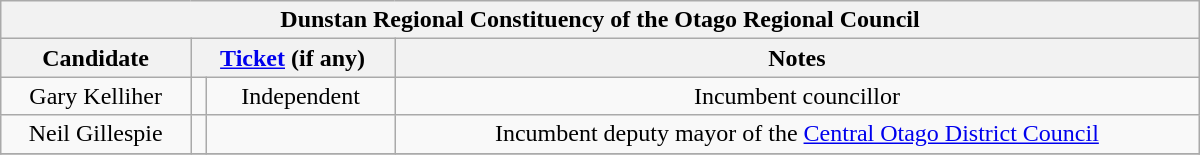<table class="wikitable" style="text-align: center; width:50em">
<tr>
<th colspan="4">Dunstan Regional Constituency of the Otago Regional Council</th>
</tr>
<tr>
<th>Candidate</th>
<th colspan="2"><a href='#'>Ticket</a> (if any)</th>
<th>Notes</th>
</tr>
<tr>
<td>Gary Kelliher</td>
<td></td>
<td>Independent</td>
<td>Incumbent councillor</td>
</tr>
<tr>
<td>Neil Gillespie</td>
<td></td>
<td></td>
<td>Incumbent deputy mayor of the <a href='#'>Central Otago District Council</a></td>
</tr>
<tr>
</tr>
</table>
